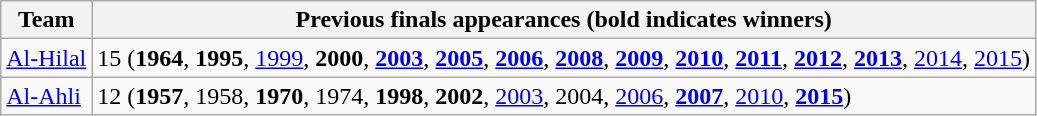<table class="wikitable">
<tr>
<th>Team</th>
<th>Previous finals appearances (bold indicates winners)</th>
</tr>
<tr>
<td><a href='#'>Al-Hilal</a></td>
<td>15 (<strong>1964</strong>, <strong>1995</strong>, <a href='#'>1999</a>, <strong>2000</strong>, <strong><a href='#'>2003</a></strong>, <strong><a href='#'>2005</a></strong>, <strong><a href='#'>2006</a></strong>, <strong><a href='#'>2008</a></strong>, <strong><a href='#'>2009</a></strong>, <strong><a href='#'>2010</a></strong>, <strong><a href='#'>2011</a></strong>, <strong><a href='#'>2012</a></strong>, <strong><a href='#'>2013</a></strong>, <a href='#'>2014</a>, <a href='#'>2015</a>)</td>
</tr>
<tr>
<td><a href='#'>Al-Ahli</a></td>
<td>12 (<strong>1957</strong>, 1958, <strong>1970</strong>, 1974, <strong>1998</strong>, <strong>2002</strong>, <a href='#'>2003</a>, 2004, <a href='#'>2006</a>, <strong><a href='#'>2007</a></strong>, <a href='#'>2010</a>, <strong><a href='#'>2015</a></strong>)</td>
</tr>
</table>
